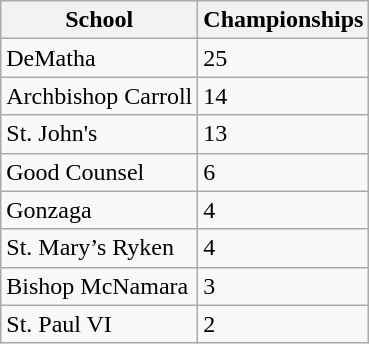<table class="wikitable">
<tr>
<th>School</th>
<th>Championships</th>
</tr>
<tr>
<td>DeMatha</td>
<td>25</td>
</tr>
<tr>
<td>Archbishop Carroll</td>
<td>14</td>
</tr>
<tr>
<td>St. John's</td>
<td>13</td>
</tr>
<tr>
<td>Good Counsel</td>
<td>6</td>
</tr>
<tr>
<td>Gonzaga</td>
<td>4</td>
</tr>
<tr>
<td>St. Mary’s Ryken</td>
<td>4</td>
</tr>
<tr>
<td>Bishop McNamara</td>
<td>3</td>
</tr>
<tr>
<td>St. Paul VI</td>
<td>2</td>
</tr>
</table>
